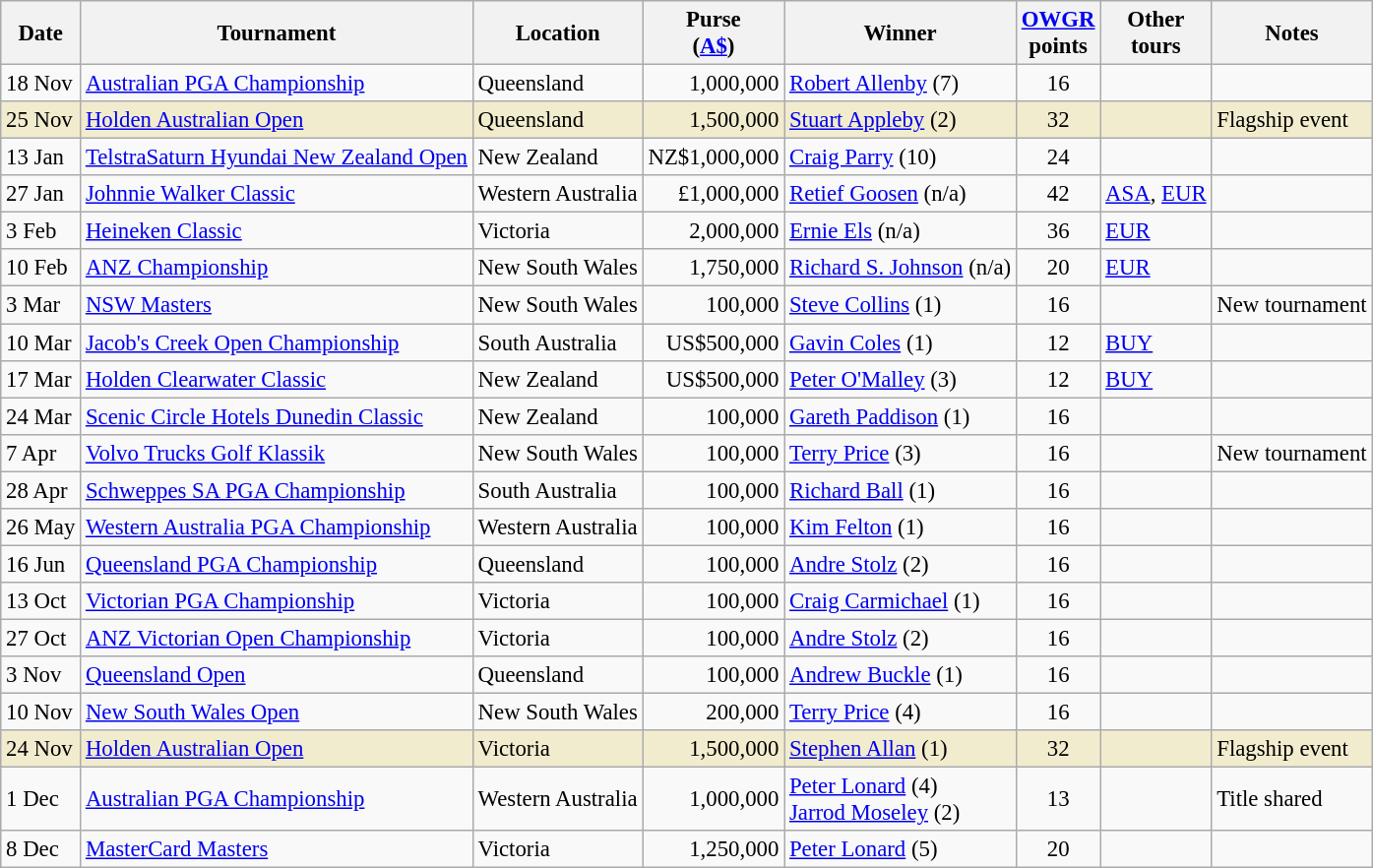<table class="wikitable" style="font-size:95%">
<tr>
<th>Date</th>
<th>Tournament</th>
<th>Location</th>
<th>Purse<br>(<a href='#'>A$</a>)</th>
<th>Winner</th>
<th><a href='#'>OWGR</a><br>points</th>
<th>Other<br>tours</th>
<th>Notes</th>
</tr>
<tr>
<td>18 Nov</td>
<td><a href='#'>Australian PGA Championship</a></td>
<td>Queensland</td>
<td align=right>1,000,000</td>
<td> <a href='#'>Robert Allenby</a> (7)</td>
<td align=center>16</td>
<td></td>
<td></td>
</tr>
<tr style="background:#f2ecce;">
<td>25 Nov</td>
<td><a href='#'>Holden Australian Open</a></td>
<td>Queensland</td>
<td align=right>1,500,000</td>
<td> <a href='#'>Stuart Appleby</a> (2)</td>
<td align=center>32</td>
<td></td>
<td>Flagship event</td>
</tr>
<tr>
<td>13 Jan</td>
<td><a href='#'>TelstraSaturn Hyundai New Zealand Open</a></td>
<td>New Zealand</td>
<td align=right>NZ$1,000,000</td>
<td> <a href='#'>Craig Parry</a> (10)</td>
<td align=center>24</td>
<td></td>
<td></td>
</tr>
<tr>
<td>27 Jan</td>
<td><a href='#'>Johnnie Walker Classic</a></td>
<td>Western Australia</td>
<td align=right>£1,000,000</td>
<td> <a href='#'>Retief Goosen</a> (n/a)</td>
<td align=center>42</td>
<td><a href='#'>ASA</a>, <a href='#'>EUR</a></td>
<td></td>
</tr>
<tr>
<td>3 Feb</td>
<td><a href='#'>Heineken Classic</a></td>
<td>Victoria</td>
<td align=right>2,000,000</td>
<td> <a href='#'>Ernie Els</a> (n/a)</td>
<td align=center>36</td>
<td><a href='#'>EUR</a></td>
<td></td>
</tr>
<tr>
<td>10 Feb</td>
<td><a href='#'>ANZ Championship</a></td>
<td>New South Wales</td>
<td align=right>1,750,000</td>
<td> <a href='#'>Richard S. Johnson</a> (n/a)</td>
<td align=center>20</td>
<td><a href='#'>EUR</a></td>
<td></td>
</tr>
<tr>
<td>3 Mar</td>
<td><a href='#'>NSW Masters</a></td>
<td>New South Wales</td>
<td align=right>100,000</td>
<td> <a href='#'>Steve Collins</a> (1)</td>
<td align=center>16</td>
<td></td>
<td>New tournament</td>
</tr>
<tr>
<td>10 Mar</td>
<td><a href='#'>Jacob's Creek Open Championship</a></td>
<td>South Australia</td>
<td align=right>US$500,000</td>
<td> <a href='#'>Gavin Coles</a> (1)</td>
<td align=center>12</td>
<td><a href='#'>BUY</a></td>
<td></td>
</tr>
<tr>
<td>17 Mar</td>
<td><a href='#'>Holden Clearwater Classic</a></td>
<td>New Zealand</td>
<td align=right>US$500,000</td>
<td> <a href='#'>Peter O'Malley</a> (3)</td>
<td align=center>12</td>
<td><a href='#'>BUY</a></td>
<td></td>
</tr>
<tr>
<td>24 Mar</td>
<td><a href='#'>Scenic Circle Hotels Dunedin Classic</a></td>
<td>New Zealand</td>
<td align=right>100,000</td>
<td> <a href='#'>Gareth Paddison</a> (1)</td>
<td align=center>16</td>
<td></td>
<td></td>
</tr>
<tr>
<td>7 Apr</td>
<td><a href='#'>Volvo Trucks Golf Klassik</a></td>
<td>New South Wales</td>
<td align=right>100,000</td>
<td> <a href='#'>Terry Price</a> (3)</td>
<td align=center>16</td>
<td></td>
<td>New tournament</td>
</tr>
<tr>
<td>28 Apr</td>
<td><a href='#'>Schweppes SA PGA Championship</a></td>
<td>South Australia</td>
<td align=right>100,000</td>
<td> <a href='#'>Richard Ball</a> (1)</td>
<td align=center>16</td>
<td></td>
<td></td>
</tr>
<tr>
<td>26 May</td>
<td><a href='#'>Western Australia PGA Championship</a></td>
<td>Western Australia</td>
<td align=right>100,000</td>
<td> <a href='#'>Kim Felton</a> (1)</td>
<td align=center>16</td>
<td></td>
<td></td>
</tr>
<tr>
<td>16 Jun</td>
<td><a href='#'>Queensland PGA Championship</a></td>
<td>Queensland</td>
<td align=right>100,000</td>
<td> <a href='#'>Andre Stolz</a> (2)</td>
<td align=center>16</td>
<td></td>
<td></td>
</tr>
<tr>
<td>13 Oct</td>
<td><a href='#'>Victorian PGA Championship</a></td>
<td>Victoria</td>
<td align=right>100,000</td>
<td> <a href='#'>Craig Carmichael</a> (1)</td>
<td align=center>16</td>
<td></td>
<td></td>
</tr>
<tr>
<td>27 Oct</td>
<td><a href='#'>ANZ Victorian Open Championship</a></td>
<td>Victoria</td>
<td align=right>100,000</td>
<td> <a href='#'>Andre Stolz</a> (2)</td>
<td align=center>16</td>
<td></td>
<td></td>
</tr>
<tr>
<td>3 Nov</td>
<td><a href='#'>Queensland Open</a></td>
<td>Queensland</td>
<td align=right>100,000</td>
<td> <a href='#'>Andrew Buckle</a> (1)</td>
<td align=center>16</td>
<td></td>
<td></td>
</tr>
<tr>
<td>10 Nov</td>
<td><a href='#'>New South Wales Open</a></td>
<td>New South Wales</td>
<td align=right>200,000</td>
<td> <a href='#'>Terry Price</a> (4)</td>
<td align=center>16</td>
<td></td>
<td></td>
</tr>
<tr style="background:#f2ecce;">
<td>24 Nov</td>
<td><a href='#'>Holden Australian Open</a></td>
<td>Victoria</td>
<td align=right>1,500,000</td>
<td> <a href='#'>Stephen Allan</a> (1)</td>
<td align=center>32</td>
<td></td>
<td>Flagship event</td>
</tr>
<tr>
<td>1 Dec</td>
<td><a href='#'>Australian PGA Championship</a></td>
<td>Western Australia</td>
<td align=right>1,000,000</td>
<td> <a href='#'>Peter Lonard</a> (4)<br> <a href='#'>Jarrod Moseley</a> (2)</td>
<td align=center>13</td>
<td></td>
<td>Title shared</td>
</tr>
<tr>
<td>8 Dec</td>
<td><a href='#'>MasterCard Masters</a></td>
<td>Victoria</td>
<td align=right>1,250,000</td>
<td> <a href='#'>Peter Lonard</a> (5)</td>
<td align=center>20</td>
<td></td>
<td></td>
</tr>
</table>
